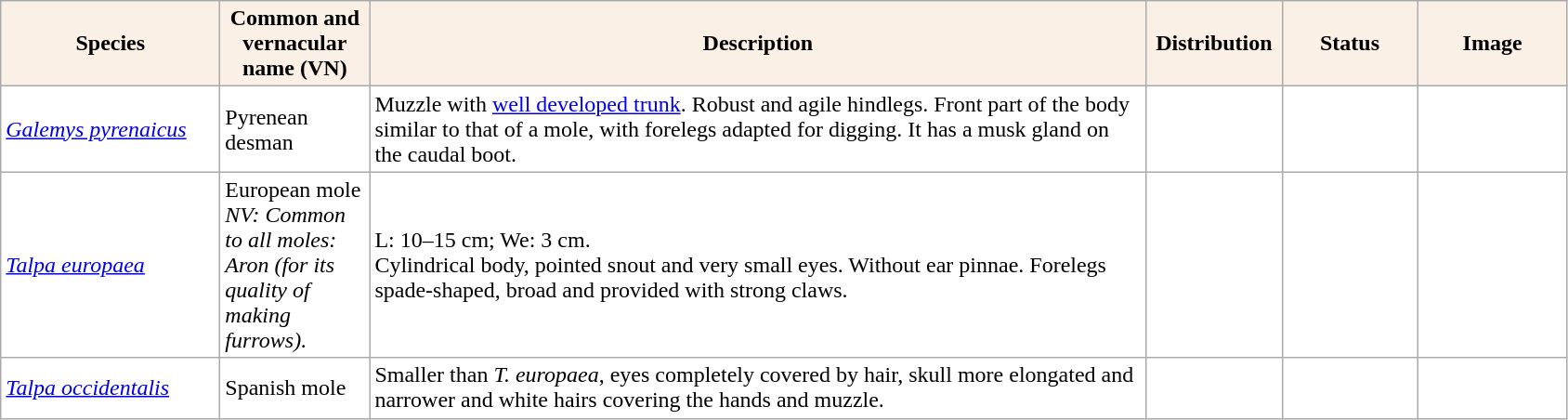<table class="sortable wikitable" border="0" style="background:#ffffff" align="top">
<tr>
<th scope="col" style="background-color:Linen; color:Black" width="150">Species</th>
<th scope="col" style="background-color:Linen; color:Black" width="100">Common and vernacular name (VN)</th>
<th scope="col" style="background:Linen; color:Black" width="550">Description</th>
<th scope="col" style="background-color:Linen; color:Black" width="90">Distribution</th>
<th scope="col" style="background-color:Linen; color:Black" width="90">Status</th>
<th scope="col" style="background:Linen; color:Black" width="100">Image</th>
</tr>
<tr>
<td style="background:#ffffff"><em><a href='#'>Galemys pyrenaicus</a></em></td>
<td>Pyrenean desman</td>
<td>Muzzle with <a href='#'>well developed trunk</a>. Robust and agile hindlegs. Front part of the body similar to that of a mole, with forelegs adapted for digging. It has a musk gland on the caudal boot.</td>
<td></td>
<td></td>
<td></td>
</tr>
<tr>
<td><em><a href='#'>Talpa europaea</a></em></td>
<td>European mole<br><em>NV: Common to all moles: Aron (for its quality of making furrows).</em></td>
<td>L: 10–15 cm; We: 3 cm.<br>Cylindrical body, pointed snout and very small eyes. Without ear pinnae. Forelegs spade-shaped, broad and provided with strong claws.</td>
<td></td>
<td></td>
<td></td>
</tr>
<tr>
<td><em><a href='#'>Talpa occidentalis</a></em></td>
<td>Spanish mole</td>
<td>Smaller than <em>T. europaea</em>, eyes completely covered by hair, skull more elongated and narrower and white hairs covering the hands and muzzle.</td>
<td></td>
<td></td>
<td></td>
</tr>
</table>
